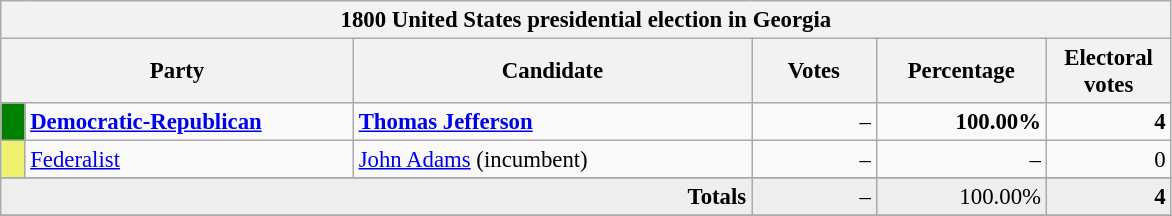<table class="wikitable" style="font-size: 95%;">
<tr>
<th colspan="6">1800 United States presidential election in Georgia</th>
</tr>
<tr>
<th colspan="2" style="width: 15em">Party</th>
<th style="width: 17em">Candidate</th>
<th style="width: 5em">Votes</th>
<th style="width: 7em">Percentage</th>
<th style="width: 5em">Electoral votes</th>
</tr>
<tr>
<th style="background-color:#008000; width: 3px"></th>
<td style="width: 130px"><strong><a href='#'>Democratic-Republican</a></strong></td>
<td><strong><a href='#'>Thomas Jefferson</a></strong></td>
<td align="right">–</td>
<td align="right"><strong>100.00%</strong></td>
<td align="right"><strong>4</strong></td>
</tr>
<tr>
<th style="background-color:#F0F071; width: 3px"></th>
<td style="width: 130px"><a href='#'>Federalist</a></td>
<td><a href='#'>John Adams</a> (incumbent)</td>
<td align="right">–</td>
<td align="right">–</td>
<td align="right">0</td>
</tr>
<tr>
</tr>
<tr bgcolor="#EEEEEE">
<td colspan="3" align="right"><strong>Totals</strong></td>
<td align="right">–</td>
<td align="right">100.00%</td>
<td align="right"><strong>4</strong></td>
</tr>
<tr>
</tr>
</table>
